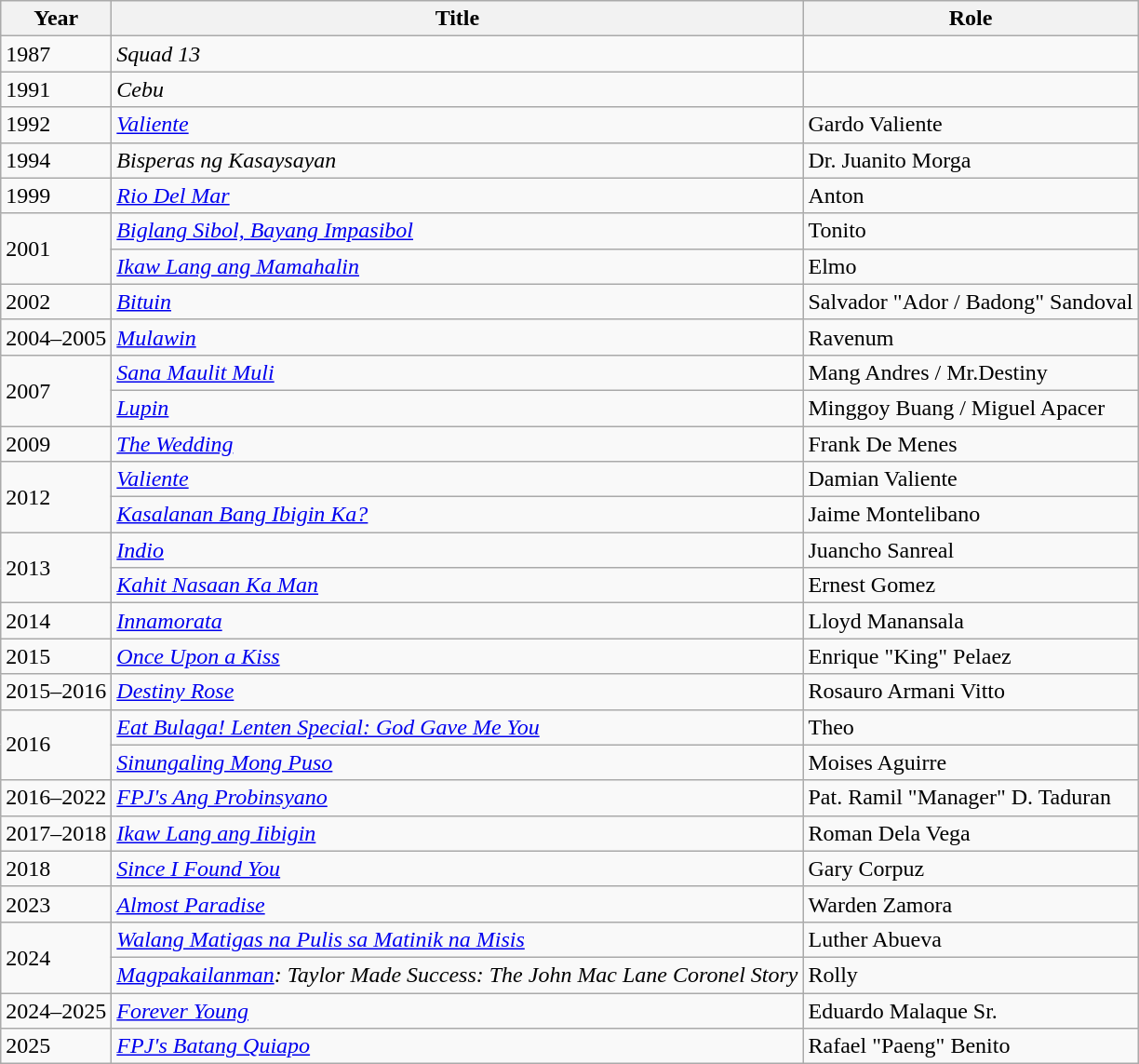<table class="wikitable sortable">
<tr>
<th>Year</th>
<th>Title</th>
<th>Role</th>
</tr>
<tr>
<td>1987</td>
<td><em>Squad 13</em></td>
<td></td>
</tr>
<tr>
<td>1991</td>
<td><em>Cebu</em></td>
<td></td>
</tr>
<tr>
<td>1992</td>
<td><em><a href='#'>Valiente</a></em></td>
<td>Gardo Valiente</td>
</tr>
<tr>
<td>1994</td>
<td><em>Bisperas ng Kasaysayan</em></td>
<td>Dr. Juanito Morga</td>
</tr>
<tr>
<td>1999</td>
<td><em><a href='#'>Rio Del Mar</a></em></td>
<td>Anton</td>
</tr>
<tr>
<td rowspan="2">2001</td>
<td><em><a href='#'>Biglang Sibol, Bayang Impasibol</a></em></td>
<td>Tonito</td>
</tr>
<tr>
<td><em><a href='#'>Ikaw Lang ang Mamahalin</a></em></td>
<td>Elmo</td>
</tr>
<tr>
<td>2002</td>
<td><em><a href='#'>Bituin</a></em></td>
<td>Salvador "Ador / Badong" Sandoval</td>
</tr>
<tr>
<td>2004–2005</td>
<td><em><a href='#'>Mulawin</a></em></td>
<td>Ravenum</td>
</tr>
<tr>
<td rowspan="2">2007</td>
<td><em><a href='#'>Sana Maulit Muli</a></em></td>
<td>Mang Andres / Mr.Destiny</td>
</tr>
<tr>
<td><em><a href='#'>Lupin</a></em></td>
<td>Minggoy Buang / Miguel Apacer</td>
</tr>
<tr>
<td>2009</td>
<td><em><a href='#'>The Wedding</a></em></td>
<td>Frank De Menes</td>
</tr>
<tr>
<td rowspan="2">2012</td>
<td><em><a href='#'>Valiente</a></em></td>
<td>Damian Valiente</td>
</tr>
<tr>
<td><em><a href='#'>Kasalanan Bang Ibigin Ka?</a></em></td>
<td>Jaime Montelibano</td>
</tr>
<tr>
<td rowspan="2">2013</td>
<td><em><a href='#'>Indio</a></em></td>
<td>Juancho Sanreal</td>
</tr>
<tr>
<td><em><a href='#'>Kahit Nasaan Ka Man</a></em></td>
<td>Ernest Gomez</td>
</tr>
<tr>
<td>2014</td>
<td><em><a href='#'>Innamorata</a></em></td>
<td>Lloyd Manansala</td>
</tr>
<tr>
<td>2015</td>
<td><em><a href='#'>Once Upon a Kiss</a></em></td>
<td>Enrique "King" Pelaez</td>
</tr>
<tr>
<td>2015–2016</td>
<td><em><a href='#'>Destiny Rose</a></em></td>
<td>Rosauro Armani Vitto</td>
</tr>
<tr>
<td rowspan="2">2016</td>
<td><em><a href='#'>Eat Bulaga! Lenten Special: God Gave Me You</a></em></td>
<td>Theo</td>
</tr>
<tr>
<td><em><a href='#'>Sinungaling Mong Puso</a></em></td>
<td>Moises Aguirre</td>
</tr>
<tr>
<td>2016–2022</td>
<td><em><a href='#'>FPJ's Ang Probinsyano</a></em></td>
<td>Pat. Ramil "Manager" D. Taduran</td>
</tr>
<tr>
<td>2017–2018</td>
<td><em><a href='#'>Ikaw Lang ang Iibigin</a></em></td>
<td>Roman Dela Vega</td>
</tr>
<tr>
<td>2018</td>
<td><em><a href='#'>Since I Found You</a></em></td>
<td>Gary Corpuz</td>
</tr>
<tr>
<td>2023</td>
<td><em><a href='#'>Almost Paradise</a></em></td>
<td>Warden Zamora</td>
</tr>
<tr>
<td rowspan="2">2024</td>
<td><em><a href='#'>Walang Matigas na Pulis sa Matinik na Misis</a></em></td>
<td>Luther Abueva</td>
</tr>
<tr>
<td><em><a href='#'>Magpakailanman</a>: Taylor Made Success: The John Mac Lane Coronel Story</em></td>
<td>Rolly</td>
</tr>
<tr>
<td>2024–2025</td>
<td><em><a href='#'>Forever Young</a></em></td>
<td>Eduardo Malaque Sr.</td>
</tr>
<tr>
<td>2025</td>
<td><em><a href='#'>FPJ's Batang Quiapo</a></em></td>
<td>Rafael "Paeng" Benito</td>
</tr>
</table>
